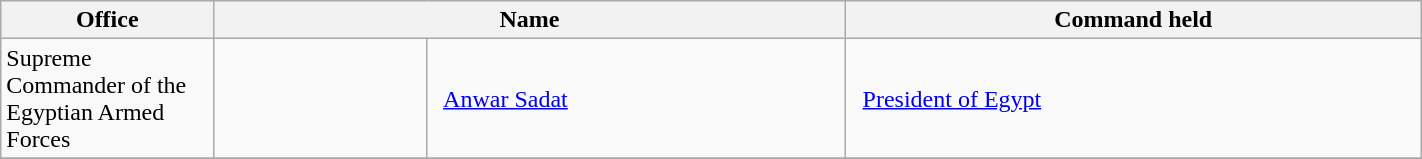<table class="wikitable" style="width:75%;">
<tr>
<th style="width:15%">Office</th>
<th colspan=2>Name</th>
<th>Command held</th>
</tr>
<tr>
<td>Supreme Commander of the Egyptian Armed Forces</td>
<td style="width:15%">  </td>
<td>  <a href='#'>Anwar Sadat</a></td>
<td>  <a href='#'>President of Egypt</a></td>
</tr>
<tr>
</tr>
</table>
